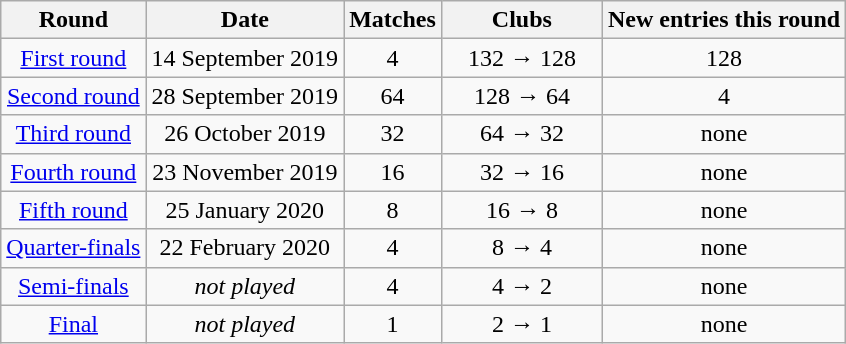<table class="wikitable">
<tr>
<th>Round</th>
<th>Date</th>
<th>Matches</th>
<th width=100>Clubs</th>
<th>New entries this round</th>
</tr>
<tr align=center>
<td><a href='#'>First round</a></td>
<td>14 September 2019</td>
<td>4</td>
<td>132 → 128</td>
<td>128</td>
</tr>
<tr align=center>
<td><a href='#'>Second round</a></td>
<td>28 September 2019</td>
<td>64</td>
<td>128 → 64</td>
<td>4</td>
</tr>
<tr align=center>
<td><a href='#'>Third round</a></td>
<td>26 October 2019</td>
<td>32</td>
<td>64 → 32</td>
<td>none</td>
</tr>
<tr align=center>
<td><a href='#'>Fourth round</a></td>
<td>23 November 2019</td>
<td>16</td>
<td>32 → 16</td>
<td>none</td>
</tr>
<tr align=center>
<td><a href='#'>Fifth round</a></td>
<td>25 January 2020</td>
<td>8</td>
<td>16 → 8</td>
<td>none</td>
</tr>
<tr align=center>
<td><a href='#'>Quarter-finals</a></td>
<td>22 February 2020</td>
<td>4</td>
<td>8 → 4</td>
<td>none</td>
</tr>
<tr align=center>
<td><a href='#'>Semi-finals</a></td>
<td><em>not played</em></td>
<td>4</td>
<td>4 → 2</td>
<td>none</td>
</tr>
<tr align=center>
<td><a href='#'>Final</a></td>
<td><em>not played</em></td>
<td>1</td>
<td>2 → 1</td>
<td>none</td>
</tr>
</table>
